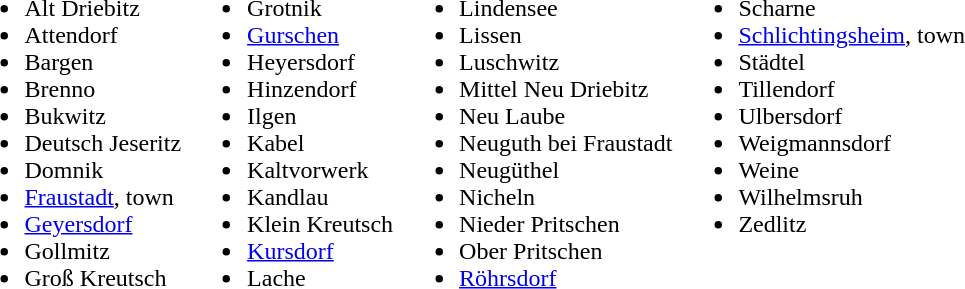<table>
<tr>
<td valign="top"><br><ul><li>Alt Driebitz</li><li>Attendorf</li><li>Bargen</li><li>Brenno</li><li>Bukwitz</li><li>Deutsch Jeseritz</li><li>Domnik</li><li><a href='#'>Fraustadt</a>, town</li><li><a href='#'>Geyersdorf</a></li><li>Gollmitz</li><li>Groß Kreutsch</li></ul></td>
<td valign="top"><br><ul><li>Grotnik</li><li><a href='#'>Gurschen</a></li><li>Heyersdorf</li><li>Hinzendorf</li><li>Ilgen</li><li>Kabel</li><li>Kaltvorwerk</li><li>Kandlau</li><li>Klein Kreutsch</li><li><a href='#'>Kursdorf</a></li><li>Lache</li></ul></td>
<td valign="top"><br><ul><li>Lindensee</li><li>Lissen</li><li>Luschwitz</li><li>Mittel Neu Driebitz</li><li>Neu Laube</li><li>Neuguth bei Fraustadt</li><li>Neugüthel</li><li>Nicheln</li><li>Nieder Pritschen</li><li>Ober Pritschen</li><li><a href='#'>Röhrsdorf</a></li></ul></td>
<td valign="top"><br><ul><li>Scharne</li><li><a href='#'>Schlichtingsheim</a>, town</li><li>Städtel</li><li>Tillendorf</li><li>Ulbersdorf</li><li>Weigmannsdorf</li><li>Weine</li><li>Wilhelmsruh</li><li>Zedlitz</li></ul></td>
</tr>
</table>
